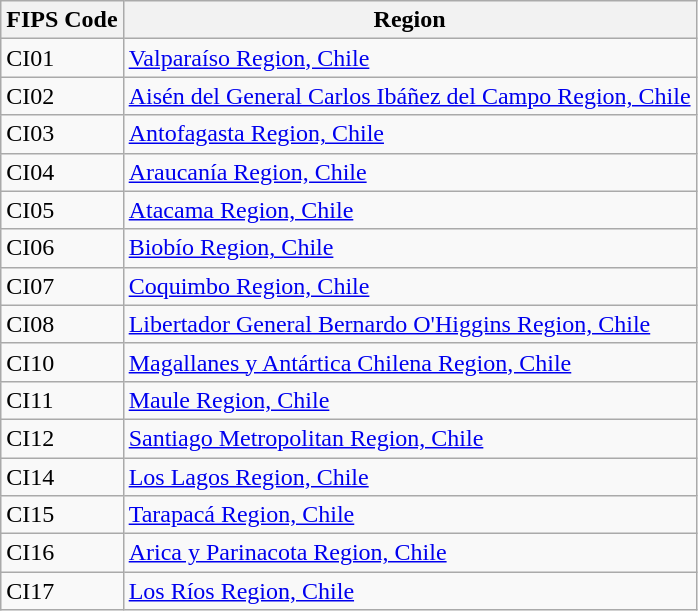<table class="wikitable">
<tr>
<th>FIPS Code</th>
<th>Region</th>
</tr>
<tr>
<td>CI01</td>
<td><a href='#'>Valparaíso Region, Chile</a></td>
</tr>
<tr>
<td>CI02</td>
<td><a href='#'>Aisén del General Carlos Ibáñez del Campo Region, Chile</a></td>
</tr>
<tr>
<td>CI03</td>
<td><a href='#'>Antofagasta Region, Chile</a></td>
</tr>
<tr>
<td>CI04</td>
<td><a href='#'>Araucanía Region, Chile</a></td>
</tr>
<tr>
<td>CI05</td>
<td><a href='#'>Atacama Region, Chile</a></td>
</tr>
<tr>
<td>CI06</td>
<td><a href='#'>Biobío Region, Chile</a></td>
</tr>
<tr>
<td>CI07</td>
<td><a href='#'>Coquimbo Region, Chile</a></td>
</tr>
<tr>
<td>CI08</td>
<td><a href='#'>Libertador General Bernardo O'Higgins Region, Chile</a></td>
</tr>
<tr>
<td>CI10</td>
<td><a href='#'>Magallanes y Antártica Chilena Region, Chile</a></td>
</tr>
<tr>
<td>CI11</td>
<td><a href='#'>Maule Region, Chile</a></td>
</tr>
<tr>
<td>CI12</td>
<td><a href='#'>Santiago Metropolitan Region, Chile</a></td>
</tr>
<tr>
<td>CI14</td>
<td><a href='#'>Los Lagos Region, Chile</a></td>
</tr>
<tr>
<td>CI15</td>
<td><a href='#'>Tarapacá Region, Chile</a></td>
</tr>
<tr>
<td>CI16</td>
<td><a href='#'>Arica y Parinacota Region, Chile</a></td>
</tr>
<tr>
<td>CI17</td>
<td><a href='#'>Los Ríos Region, Chile</a></td>
</tr>
</table>
